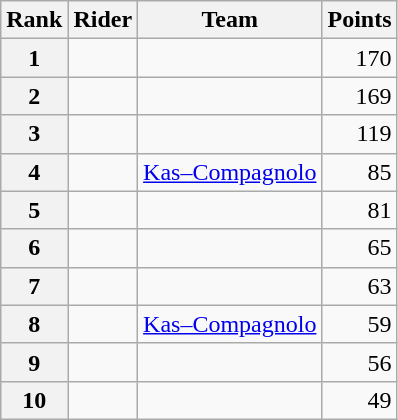<table class="wikitable">
<tr>
<th scope="col">Rank</th>
<th scope="col">Rider</th>
<th scope="col">Team</th>
<th scope="col">Points</th>
</tr>
<tr>
<th scope="col">1</th>
<td> </td>
<td></td>
<td align=right>170</td>
</tr>
<tr>
<th scope="col">2</th>
<td> </td>
<td></td>
<td align=right>169</td>
</tr>
<tr>
<th scope="col">3</th>
<td></td>
<td></td>
<td align=right>119</td>
</tr>
<tr>
<th scope="col">4</th>
<td></td>
<td><a href='#'>Kas–Compagnolo</a></td>
<td align=right>85</td>
</tr>
<tr>
<th scope="col">5</th>
<td></td>
<td></td>
<td align=right>81</td>
</tr>
<tr>
<th scope="col">6</th>
<td></td>
<td></td>
<td align=right>65</td>
</tr>
<tr>
<th scope="col">7</th>
<td></td>
<td></td>
<td align=right>63</td>
</tr>
<tr>
<th scope="col">8</th>
<td></td>
<td><a href='#'>Kas–Compagnolo</a></td>
<td align=right>59</td>
</tr>
<tr>
<th scope="col">9</th>
<td></td>
<td></td>
<td align=right>56</td>
</tr>
<tr>
<th scope="col">10</th>
<td></td>
<td></td>
<td align=right>49</td>
</tr>
</table>
